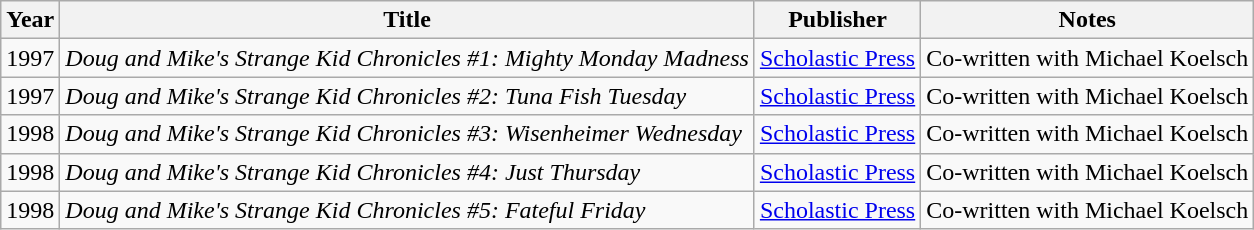<table class = "wikitable sortable">
<tr>
<th>Year</th>
<th>Title</th>
<th>Publisher</th>
<th>Notes</th>
</tr>
<tr>
<td>1997</td>
<td><em>Doug and Mike's Strange Kid Chronicles #1: Mighty Monday Madness</em></td>
<td><a href='#'>Scholastic Press</a></td>
<td>Co-written with Michael Koelsch</td>
</tr>
<tr>
<td>1997</td>
<td><em>Doug and Mike's Strange Kid Chronicles #2: Tuna Fish Tuesday</em></td>
<td><a href='#'>Scholastic Press</a></td>
<td>Co-written with Michael Koelsch</td>
</tr>
<tr>
<td>1998</td>
<td><em>Doug and Mike's Strange Kid Chronicles #3: Wisenheimer Wednesday</em></td>
<td><a href='#'>Scholastic Press</a></td>
<td>Co-written with Michael Koelsch</td>
</tr>
<tr>
<td>1998</td>
<td><em>Doug and Mike's Strange Kid Chronicles #4: Just Thursday</em></td>
<td><a href='#'>Scholastic Press</a></td>
<td>Co-written with Michael Koelsch</td>
</tr>
<tr>
<td>1998</td>
<td><em>Doug and Mike's Strange Kid Chronicles #5: Fateful Friday</em></td>
<td><a href='#'>Scholastic Press</a></td>
<td>Co-written with Michael Koelsch</td>
</tr>
</table>
